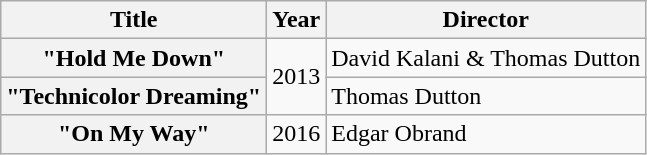<table class="wikitable plainrowheaders">
<tr>
<th>Title</th>
<th>Year</th>
<th>Director</th>
</tr>
<tr>
<th scope="row">"Hold Me Down"</th>
<td style="text-align:left;" rowspan="2">2013</td>
<td>David Kalani & Thomas Dutton</td>
</tr>
<tr>
<th scope="row">"Technicolor Dreaming"</th>
<td>Thomas Dutton</td>
</tr>
<tr>
<th scope="row">"On My Way"</th>
<td>2016</td>
<td>Edgar Obrand</td>
</tr>
</table>
